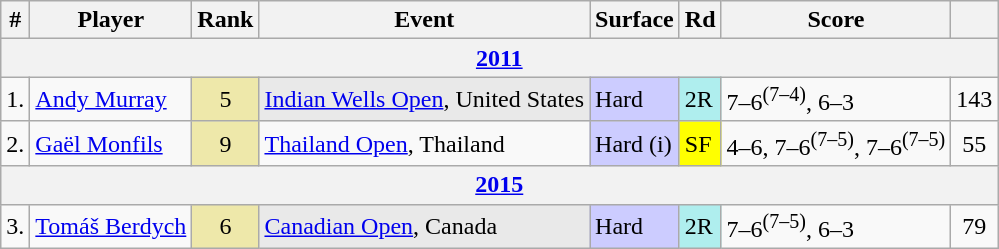<table class="wikitable sortable">
<tr>
<th>#</th>
<th>Player</th>
<th>Rank</th>
<th>Event</th>
<th>Surface</th>
<th>Rd</th>
<th class="unsortable">Score</th>
<th></th>
</tr>
<tr>
<th colspan=8><a href='#'>2011</a></th>
</tr>
<tr>
<td>1.</td>
<td> <a href='#'>Andy Murray</a></td>
<td align=center bgcolor=EEE8AA>5</td>
<td bgcolor=e9e9e9><a href='#'>Indian Wells Open</a>, United States</td>
<td bgcolor=CCCCFF>Hard</td>
<td bgcolor=afeeee>2R</td>
<td>7–6<sup>(7–4)</sup>, 6–3</td>
<td align=center>143</td>
</tr>
<tr>
<td>2.</td>
<td> <a href='#'>Gaël Monfils</a></td>
<td align=center bgcolor=EEE8AA>9</td>
<td><a href='#'>Thailand Open</a>, Thailand</td>
<td bgcolor=CCCCFF>Hard (i)</td>
<td bgcolor=yellow>SF</td>
<td>4–6, 7–6<sup>(7–5)</sup>, 7–6<sup>(7–5)</sup></td>
<td align=center>55</td>
</tr>
<tr>
<th colspan=8><a href='#'>2015</a></th>
</tr>
<tr>
<td>3.</td>
<td> <a href='#'>Tomáš Berdych</a></td>
<td align=center bgcolor=EEE8AA>6</td>
<td bgcolor=e9e9e9><a href='#'>Canadian Open</a>, Canada</td>
<td bgcolor=CCCCFF>Hard</td>
<td bgcolor=afeeee>2R</td>
<td>7–6<sup>(7–5)</sup>, 6–3</td>
<td align=center>79</td>
</tr>
</table>
